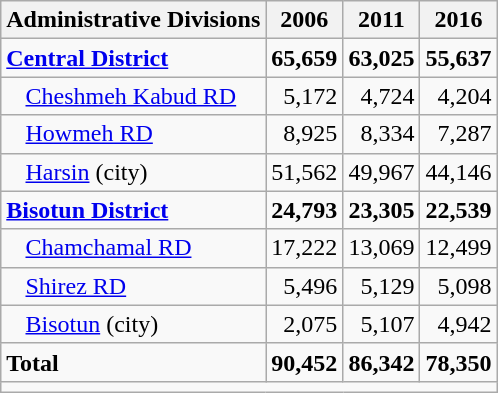<table class="wikitable">
<tr>
<th>Administrative Divisions</th>
<th>2006</th>
<th>2011</th>
<th>2016</th>
</tr>
<tr>
<td><strong><a href='#'>Central District</a></strong></td>
<td style="text-align: right;"><strong>65,659</strong></td>
<td style="text-align: right;"><strong>63,025</strong></td>
<td style="text-align: right;"><strong>55,637</strong></td>
</tr>
<tr>
<td style="padding-left: 1em;"><a href='#'>Cheshmeh Kabud RD</a></td>
<td style="text-align: right;">5,172</td>
<td style="text-align: right;">4,724</td>
<td style="text-align: right;">4,204</td>
</tr>
<tr>
<td style="padding-left: 1em;"><a href='#'>Howmeh RD</a></td>
<td style="text-align: right;">8,925</td>
<td style="text-align: right;">8,334</td>
<td style="text-align: right;">7,287</td>
</tr>
<tr>
<td style="padding-left: 1em;"><a href='#'>Harsin</a> (city)</td>
<td style="text-align: right;">51,562</td>
<td style="text-align: right;">49,967</td>
<td style="text-align: right;">44,146</td>
</tr>
<tr>
<td><strong><a href='#'>Bisotun District</a></strong></td>
<td style="text-align: right;"><strong>24,793</strong></td>
<td style="text-align: right;"><strong>23,305</strong></td>
<td style="text-align: right;"><strong>22,539</strong></td>
</tr>
<tr>
<td style="padding-left: 1em;"><a href='#'>Chamchamal RD</a></td>
<td style="text-align: right;">17,222</td>
<td style="text-align: right;">13,069</td>
<td style="text-align: right;">12,499</td>
</tr>
<tr>
<td style="padding-left: 1em;"><a href='#'>Shirez RD</a></td>
<td style="text-align: right;">5,496</td>
<td style="text-align: right;">5,129</td>
<td style="text-align: right;">5,098</td>
</tr>
<tr>
<td style="padding-left: 1em;"><a href='#'>Bisotun</a> (city)</td>
<td style="text-align: right;">2,075</td>
<td style="text-align: right;">5,107</td>
<td style="text-align: right;">4,942</td>
</tr>
<tr>
<td><strong>Total</strong></td>
<td style="text-align: right;"><strong>90,452</strong></td>
<td style="text-align: right;"><strong>86,342</strong></td>
<td style="text-align: right;"><strong>78,350</strong></td>
</tr>
<tr>
<td colspan=4></td>
</tr>
</table>
